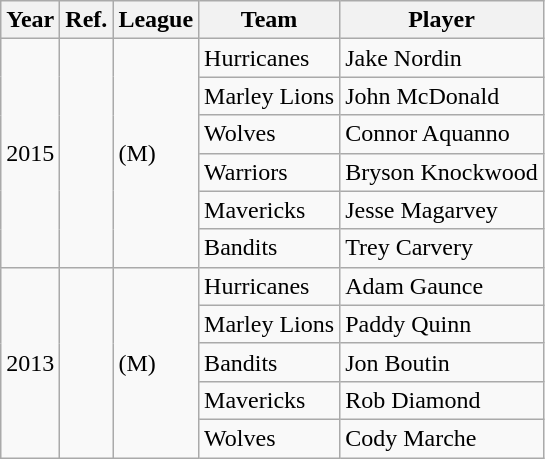<table class="wikitable">
<tr>
<th>Year</th>
<th>Ref.</th>
<th>League</th>
<th>Team</th>
<th>Player</th>
</tr>
<tr>
<td rowspan="6">2015</td>
<td rowspan="6"></td>
<td rowspan="6">(M)</td>
<td>Hurricanes</td>
<td>Jake Nordin</td>
</tr>
<tr>
<td>Marley Lions</td>
<td>John McDonald</td>
</tr>
<tr>
<td>Wolves</td>
<td>Connor Aquanno</td>
</tr>
<tr>
<td>Warriors</td>
<td>Bryson Knockwood</td>
</tr>
<tr>
<td>Mavericks</td>
<td>Jesse Magarvey</td>
</tr>
<tr>
<td>Bandits</td>
<td>Trey Carvery</td>
</tr>
<tr>
<td rowspan="5">2013</td>
<td rowspan="5"></td>
<td rowspan="5">(M)</td>
<td>Hurricanes</td>
<td>Adam Gaunce</td>
</tr>
<tr>
<td>Marley Lions</td>
<td>Paddy Quinn</td>
</tr>
<tr>
<td>Bandits</td>
<td>Jon Boutin</td>
</tr>
<tr>
<td>Mavericks</td>
<td>Rob Diamond</td>
</tr>
<tr>
<td>Wolves</td>
<td>Cody Marche</td>
</tr>
</table>
